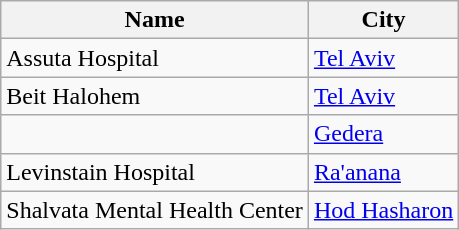<table class="wikitable">
<tr>
<th>Name</th>
<th>City</th>
</tr>
<tr>
<td>Assuta Hospital</td>
<td><a href='#'>Tel Aviv</a></td>
</tr>
<tr>
<td>Beit Halohem</td>
<td><a href='#'>Tel Aviv</a></td>
</tr>
<tr>
<td></td>
<td><a href='#'>Gedera</a></td>
</tr>
<tr>
<td>Levinstain Hospital</td>
<td><a href='#'>Ra'anana</a></td>
</tr>
<tr>
<td>Shalvata Mental Health Center</td>
<td><a href='#'>Hod Hasharon</a></td>
</tr>
</table>
